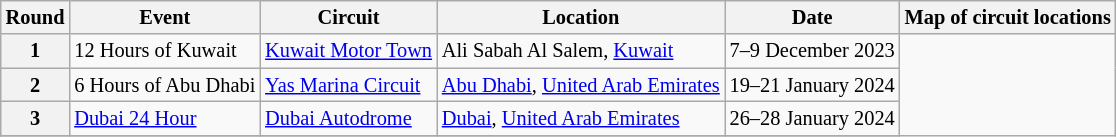<table class="wikitable" style="font-size: 85%;">
<tr>
<th>Round</th>
<th>Event</th>
<th>Circuit</th>
<th>Location</th>
<th>Date</th>
<th>Map of circuit locations</th>
</tr>
<tr>
<th>1</th>
<td>12 Hours of Kuwait</td>
<td> <a href='#'>Kuwait Motor Town</a></td>
<td>Ali Sabah Al Salem, <a href='#'>Kuwait</a></td>
<td>7–9 December 2023</td>
<td rowspan="15"></td>
</tr>
<tr>
<th>2</th>
<td>6 Hours of Abu Dhabi</td>
<td> <a href='#'>Yas Marina Circuit</a></td>
<td><a href='#'>Abu Dhabi</a>, <a href='#'>United Arab Emirates</a></td>
<td>19–21 January 2024</td>
</tr>
<tr>
<th>3</th>
<td><a href='#'>Dubai 24 Hour</a></td>
<td> <a href='#'>Dubai Autodrome</a></td>
<td><a href='#'>Dubai</a>, <a href='#'>United Arab Emirates</a></td>
<td>26–28 January 2024</td>
</tr>
<tr>
</tr>
</table>
